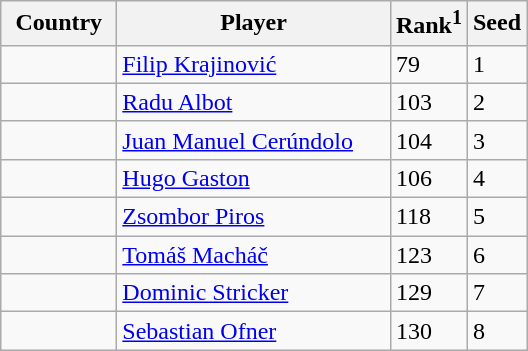<table class="sortable wikitable">
<tr>
<th width="70">Country</th>
<th width="175">Player</th>
<th>Rank<sup>1</sup></th>
<th>Seed</th>
</tr>
<tr>
<td></td>
<td><a href='#'>Filip Krajinović</a></td>
<td>79</td>
<td>1</td>
</tr>
<tr>
<td></td>
<td><a href='#'>Radu Albot</a></td>
<td>103</td>
<td>2</td>
</tr>
<tr>
<td></td>
<td><a href='#'>Juan Manuel Cerúndolo</a></td>
<td>104</td>
<td>3</td>
</tr>
<tr>
<td></td>
<td><a href='#'>Hugo Gaston</a></td>
<td>106</td>
<td>4</td>
</tr>
<tr>
<td></td>
<td><a href='#'>Zsombor Piros</a></td>
<td>118</td>
<td>5</td>
</tr>
<tr>
<td></td>
<td><a href='#'>Tomáš Macháč</a></td>
<td>123</td>
<td>6</td>
</tr>
<tr>
<td></td>
<td><a href='#'>Dominic Stricker</a></td>
<td>129</td>
<td>7</td>
</tr>
<tr>
<td></td>
<td><a href='#'>Sebastian Ofner</a></td>
<td>130</td>
<td>8</td>
</tr>
</table>
